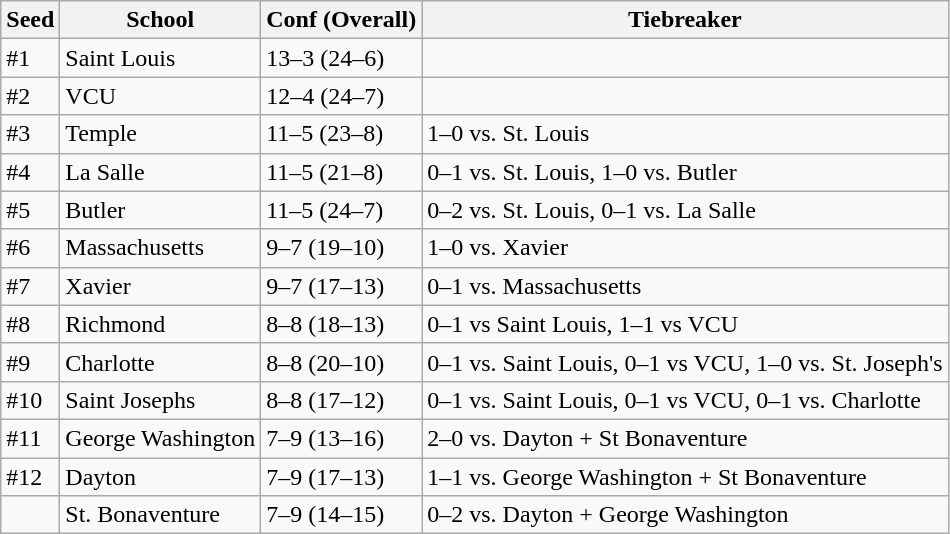<table class="wikitable">
<tr>
<th>Seed</th>
<th>School</th>
<th>Conf (Overall)</th>
<th>Tiebreaker</th>
</tr>
<tr>
<td>#1</td>
<td>Saint Louis</td>
<td>13–3 (24–6)</td>
<td></td>
</tr>
<tr>
<td>#2</td>
<td>VCU</td>
<td>12–4 (24–7)</td>
<td></td>
</tr>
<tr>
<td>#3</td>
<td>Temple</td>
<td>11–5 (23–8)</td>
<td>1–0 vs. St. Louis</td>
</tr>
<tr>
<td>#4</td>
<td>La Salle</td>
<td>11–5 (21–8)</td>
<td>0–1 vs. St. Louis, 1–0 vs. Butler</td>
</tr>
<tr>
<td>#5</td>
<td>Butler</td>
<td>11–5 (24–7)</td>
<td>0–2 vs. St. Louis, 0–1 vs. La Salle</td>
</tr>
<tr>
<td>#6</td>
<td>Massachusetts</td>
<td>9–7 (19–10)</td>
<td>1–0 vs. Xavier</td>
</tr>
<tr>
<td>#7</td>
<td>Xavier</td>
<td>9–7 (17–13)</td>
<td>0–1 vs. Massachusetts</td>
</tr>
<tr>
<td>#8</td>
<td>Richmond</td>
<td>8–8 (18–13)</td>
<td>0–1 vs Saint Louis, 1–1 vs VCU</td>
</tr>
<tr>
<td>#9</td>
<td>Charlotte</td>
<td>8–8 (20–10)</td>
<td>0–1 vs. Saint Louis, 0–1 vs VCU, 1–0 vs. St. Joseph's</td>
</tr>
<tr>
<td>#10</td>
<td>Saint Josephs</td>
<td>8–8 (17–12)</td>
<td>0–1 vs. Saint Louis, 0–1 vs VCU, 0–1 vs. Charlotte</td>
</tr>
<tr>
<td>#11</td>
<td>George Washington</td>
<td>7–9 (13–16)</td>
<td>2–0 vs. Dayton + St Bonaventure</td>
</tr>
<tr>
<td>#12</td>
<td>Dayton</td>
<td>7–9 (17–13)</td>
<td>1–1 vs. George Washington + St Bonaventure</td>
</tr>
<tr>
<td></td>
<td>St. Bonaventure</td>
<td>7–9 (14–15)</td>
<td>0–2 vs. Dayton + George Washington</td>
</tr>
</table>
